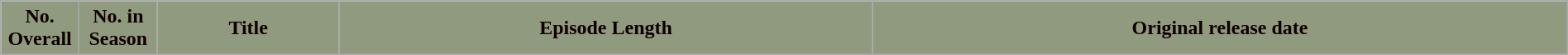<table class="wikitable plainrowheaders" width="100%" style="margin-right: 0;">
<tr>
<th width="5%" style="background-color: #8F9A7F; color:#100;">No. Overall</th>
<th width="5%" style="background-color: #8F9A7F; color:#100;">No. in Season</th>
<th style="background-color: #8F9A7F; color:#100;">Title</th>
<th style="background-color: #8F9A7F; color:#100;">Episode Length</th>
<th style="background-color: #8F9A7F; color:#100;">Original release date</th>
</tr>
<tr>
</tr>
</table>
